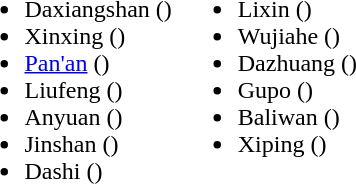<table>
<tr>
<td valign="top"><br><ul><li>Daxiangshan ()</li><li>Xinxing  ()</li><li><a href='#'>Pan'an</a> ()</li><li>Liufeng ()</li><li>Anyuan ()</li><li>Jinshan ()</li><li>Dashi ()</li></ul></td>
<td valign="top"><br><ul><li>Lixin ()</li><li>Wujiahe ()</li><li>Dazhuang ()</li><li>Gupo ()</li><li>Baliwan ()</li><li>Xiping ()</li></ul></td>
</tr>
</table>
